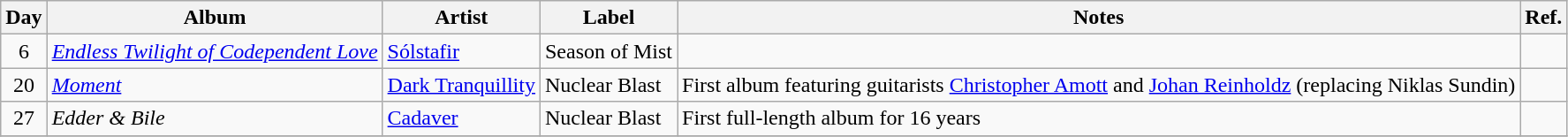<table class="wikitable">
<tr>
<th>Day</th>
<th>Album</th>
<th>Artist</th>
<th>Label</th>
<th>Notes</th>
<th>Ref.</th>
</tr>
<tr>
<td style="text-align:center;" rowspan="1">6</td>
<td><em><a href='#'>Endless Twilight of Codependent Love</a></em></td>
<td><a href='#'>Sólstafir</a></td>
<td>Season of Mist</td>
<td></td>
<td></td>
</tr>
<tr>
<td style="text-align:center;" rowspan="1">20</td>
<td><em><a href='#'>Moment</a></em></td>
<td><a href='#'>Dark Tranquillity</a></td>
<td>Nuclear Blast</td>
<td>First album featuring guitarists <a href='#'>Christopher Amott</a> and <a href='#'>Johan Reinholdz</a> (replacing Niklas Sundin)</td>
<td></td>
</tr>
<tr>
<td style="text-align:center;" rowspan="1">27</td>
<td><em>Edder & Bile</em></td>
<td><a href='#'>Cadaver</a></td>
<td>Nuclear Blast</td>
<td>First full-length album for 16 years</td>
<td></td>
</tr>
<tr>
</tr>
</table>
